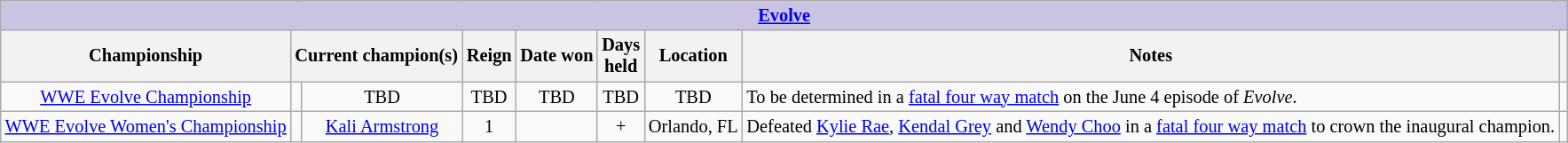<table class="wikitable" style="font-size: 85%;">
<tr>
<th colspan="10" style="background:#CBC3E3;"><a href='#'>Evolve</a></th>
</tr>
<tr>
<th>Championship</th>
<th colspan="2">Current champion(s)</th>
<th>Reign</th>
<th>Date won</th>
<th>Days<br>held</th>
<th>Location</th>
<th>Notes</th>
<th></th>
</tr>
<tr>
<td align=center><a href='#'>WWE Evolve Championship</a></td>
<td align=center></td>
<td align=center>TBD</td>
<td align=center>TBD</td>
<td align=center>TBD</td>
<td align=center>TBD</td>
<td align=center>TBD</td>
<td>To be determined in a <a href='#'>fatal four way match</a> on the June 4 episode of <em>Evolve</em>.</td>
<td></td>
</tr>
<tr>
<td align=center><a href='#'>WWE Evolve Women's Championship</a></td>
<td align=center></td>
<td align=center><a href='#'>Kali Armstrong</a></td>
<td align=center>1</td>
<td align=center></td>
<td align=center>+</td>
<td align=center>Orlando, FL</td>
<td align=left>Defeated <a href='#'>Kylie Rae</a>, <a href='#'>Kendal Grey</a> and <a href='#'>Wendy Choo</a> in a <a href='#'>fatal four way match</a> to crown the inaugural champion.</td>
<td></td>
</tr>
</table>
